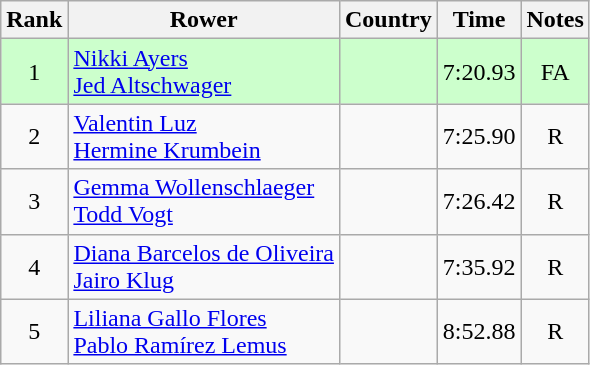<table class="wikitable" style="text-align:center">
<tr>
<th>Rank</th>
<th>Rower</th>
<th>Country</th>
<th>Time</th>
<th>Notes</th>
</tr>
<tr bgcolor=ccffcc>
<td>1</td>
<td align="left"><a href='#'>Nikki Ayers</a><br><a href='#'>Jed Altschwager</a></td>
<td align="left"></td>
<td>7:20.93</td>
<td>FA</td>
</tr>
<tr>
<td>2</td>
<td align="left"><a href='#'>Valentin Luz</a><br><a href='#'>Hermine Krumbein</a></td>
<td align="left"></td>
<td>7:25.90</td>
<td>R</td>
</tr>
<tr>
<td>3</td>
<td align="left"><a href='#'>Gemma Wollenschlaeger</a><br><a href='#'>Todd Vogt</a></td>
<td align="left"></td>
<td>7:26.42</td>
<td>R</td>
</tr>
<tr>
<td>4</td>
<td align="left"><a href='#'>Diana Barcelos de Oliveira</a><br><a href='#'>Jairo Klug</a></td>
<td align="left"></td>
<td>7:35.92</td>
<td>R</td>
</tr>
<tr>
<td>5</td>
<td align="left"><a href='#'>Liliana Gallo Flores</a><br><a href='#'>Pablo Ramírez Lemus</a></td>
<td align="left"></td>
<td>8:52.88</td>
<td>R</td>
</tr>
</table>
